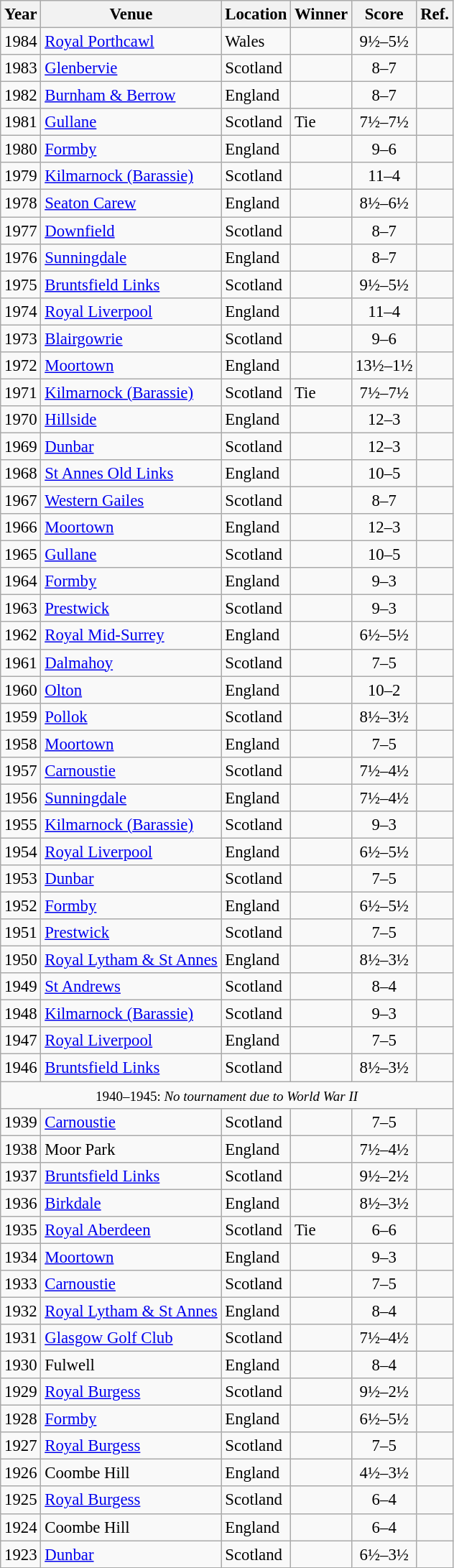<table class="wikitable sortable" style="font-size:95%;">
<tr>
<th>Year</th>
<th>Venue</th>
<th>Location</th>
<th>Winner</th>
<th>Score</th>
<th>Ref.</th>
</tr>
<tr>
<td align=center>1984</td>
<td><a href='#'>Royal Porthcawl</a></td>
<td>Wales</td>
<td></td>
<td align=center>9½–5½</td>
<td></td>
</tr>
<tr>
<td align=center>1983</td>
<td><a href='#'>Glenbervie</a></td>
<td>Scotland</td>
<td></td>
<td align=center>8–7</td>
<td></td>
</tr>
<tr>
<td align=center>1982</td>
<td><a href='#'>Burnham & Berrow</a></td>
<td>England</td>
<td></td>
<td align=center>8–7</td>
<td></td>
</tr>
<tr>
<td align=center>1981</td>
<td><a href='#'>Gullane</a></td>
<td>Scotland</td>
<td>Tie</td>
<td align=center>7½–7½</td>
<td></td>
</tr>
<tr>
<td align=center>1980</td>
<td><a href='#'>Formby</a></td>
<td>England</td>
<td></td>
<td align=center>9–6</td>
<td></td>
</tr>
<tr>
<td align=center>1979</td>
<td><a href='#'>Kilmarnock (Barassie)</a></td>
<td>Scotland</td>
<td></td>
<td align=center>11–4</td>
<td></td>
</tr>
<tr>
<td align=center>1978</td>
<td><a href='#'>Seaton Carew</a></td>
<td>England</td>
<td></td>
<td align=center>8½–6½</td>
<td></td>
</tr>
<tr>
<td align=center>1977</td>
<td><a href='#'>Downfield</a></td>
<td>Scotland</td>
<td></td>
<td align=center>8–7</td>
<td></td>
</tr>
<tr>
<td align=center>1976</td>
<td><a href='#'>Sunningdale</a></td>
<td>England</td>
<td></td>
<td align=center>8–7</td>
<td></td>
</tr>
<tr>
<td align=center>1975</td>
<td><a href='#'>Bruntsfield Links</a></td>
<td>Scotland</td>
<td></td>
<td align=center>9½–5½</td>
<td></td>
</tr>
<tr>
<td align=center>1974</td>
<td><a href='#'>Royal Liverpool</a></td>
<td>England</td>
<td></td>
<td align=center>11–4</td>
<td></td>
</tr>
<tr>
<td align=center>1973</td>
<td><a href='#'>Blairgowrie</a></td>
<td>Scotland</td>
<td></td>
<td align=center>9–6</td>
<td></td>
</tr>
<tr>
<td align=center>1972</td>
<td><a href='#'>Moortown</a></td>
<td>England</td>
<td></td>
<td align=center>13½–1½</td>
<td></td>
</tr>
<tr>
<td align=center>1971</td>
<td><a href='#'>Kilmarnock (Barassie)</a></td>
<td>Scotland</td>
<td>Tie</td>
<td align=center>7½–7½</td>
<td></td>
</tr>
<tr>
<td align=center>1970</td>
<td><a href='#'>Hillside</a></td>
<td>England</td>
<td></td>
<td align=center>12–3</td>
<td></td>
</tr>
<tr>
<td align=center>1969</td>
<td><a href='#'>Dunbar</a></td>
<td>Scotland</td>
<td></td>
<td align=center>12–3</td>
<td></td>
</tr>
<tr>
<td align=center>1968</td>
<td><a href='#'>St Annes Old Links</a></td>
<td>England</td>
<td></td>
<td align=center>10–5</td>
<td></td>
</tr>
<tr>
<td align=center>1967</td>
<td><a href='#'>Western Gailes</a></td>
<td>Scotland</td>
<td></td>
<td align=center>8–7</td>
<td></td>
</tr>
<tr>
<td align=center>1966</td>
<td><a href='#'>Moortown</a></td>
<td>England</td>
<td></td>
<td align=center>12–3</td>
<td></td>
</tr>
<tr>
<td align=center>1965</td>
<td><a href='#'>Gullane</a></td>
<td>Scotland</td>
<td></td>
<td align=center>10–5</td>
<td></td>
</tr>
<tr>
<td align=center>1964</td>
<td><a href='#'>Formby</a></td>
<td>England</td>
<td></td>
<td align=center>9–3</td>
<td></td>
</tr>
<tr>
<td align=center>1963</td>
<td><a href='#'>Prestwick</a></td>
<td>Scotland</td>
<td></td>
<td align=center>9–3</td>
<td></td>
</tr>
<tr>
<td align=center>1962</td>
<td><a href='#'>Royal Mid-Surrey</a></td>
<td>England</td>
<td></td>
<td align=center>6½–5½</td>
<td></td>
</tr>
<tr>
<td align=center>1961</td>
<td><a href='#'>Dalmahoy</a></td>
<td>Scotland</td>
<td></td>
<td align=center>7–5</td>
<td></td>
</tr>
<tr>
<td align=center>1960</td>
<td><a href='#'>Olton</a></td>
<td>England</td>
<td></td>
<td align=center>10–2</td>
<td></td>
</tr>
<tr>
<td align=center>1959</td>
<td><a href='#'>Pollok</a></td>
<td>Scotland</td>
<td></td>
<td align=center>8½–3½</td>
<td></td>
</tr>
<tr>
<td align=center>1958</td>
<td><a href='#'>Moortown</a></td>
<td>England</td>
<td></td>
<td align=center>7–5</td>
<td></td>
</tr>
<tr>
<td align=center>1957</td>
<td><a href='#'>Carnoustie</a></td>
<td>Scotland</td>
<td></td>
<td align=center>7½–4½</td>
<td></td>
</tr>
<tr>
<td align=center>1956</td>
<td><a href='#'>Sunningdale</a></td>
<td>England</td>
<td></td>
<td align=center>7½–4½</td>
<td></td>
</tr>
<tr>
<td align=center>1955</td>
<td><a href='#'>Kilmarnock (Barassie)</a></td>
<td>Scotland</td>
<td></td>
<td align=center>9–3</td>
<td></td>
</tr>
<tr>
<td align=center>1954</td>
<td><a href='#'>Royal Liverpool</a></td>
<td>England</td>
<td></td>
<td align=center>6½–5½</td>
<td></td>
</tr>
<tr>
<td align=center>1953</td>
<td><a href='#'>Dunbar</a></td>
<td>Scotland</td>
<td></td>
<td align=center>7–5</td>
<td></td>
</tr>
<tr>
<td align=center>1952</td>
<td><a href='#'>Formby</a></td>
<td>England</td>
<td></td>
<td align=center>6½–5½</td>
<td></td>
</tr>
<tr>
<td align=center>1951</td>
<td><a href='#'>Prestwick</a></td>
<td>Scotland</td>
<td></td>
<td align=center>7–5</td>
<td></td>
</tr>
<tr>
<td align=center>1950</td>
<td><a href='#'>Royal Lytham & St Annes</a></td>
<td>England</td>
<td></td>
<td align=center>8½–3½</td>
<td></td>
</tr>
<tr>
<td align=center>1949</td>
<td><a href='#'>St Andrews</a></td>
<td>Scotland</td>
<td></td>
<td align=center>8–4</td>
<td></td>
</tr>
<tr>
<td align=center>1948</td>
<td><a href='#'>Kilmarnock (Barassie)</a></td>
<td>Scotland</td>
<td></td>
<td align=center>9–3</td>
<td></td>
</tr>
<tr>
<td align=center>1947</td>
<td><a href='#'>Royal Liverpool</a></td>
<td>England</td>
<td></td>
<td align=center>7–5</td>
<td></td>
</tr>
<tr>
<td align=center>1946</td>
<td><a href='#'>Bruntsfield Links</a></td>
<td>Scotland</td>
<td></td>
<td align=center>8½–3½</td>
<td></td>
</tr>
<tr>
<td align=center colspan=6><small>1940–1945: <em>No tournament due to World War II</em></small></td>
</tr>
<tr>
<td align=center>1939</td>
<td><a href='#'>Carnoustie</a></td>
<td>Scotland</td>
<td></td>
<td align=center>7–5</td>
<td></td>
</tr>
<tr>
<td align=center>1938</td>
<td>Moor Park</td>
<td>England</td>
<td></td>
<td align=center>7½–4½</td>
<td></td>
</tr>
<tr>
<td align=center>1937</td>
<td><a href='#'>Bruntsfield Links</a></td>
<td>Scotland</td>
<td></td>
<td align=center>9½–2½</td>
<td></td>
</tr>
<tr>
<td align=center>1936</td>
<td><a href='#'>Birkdale</a></td>
<td>England</td>
<td></td>
<td align=center>8½–3½</td>
<td></td>
</tr>
<tr>
<td align=center>1935</td>
<td><a href='#'>Royal Aberdeen</a></td>
<td>Scotland</td>
<td>Tie</td>
<td align=center>6–6</td>
<td></td>
</tr>
<tr>
<td align=center>1934</td>
<td><a href='#'>Moortown</a></td>
<td>England</td>
<td></td>
<td align=center>9–3</td>
<td></td>
</tr>
<tr>
<td align=center>1933</td>
<td><a href='#'>Carnoustie</a></td>
<td>Scotland</td>
<td></td>
<td align=center>7–5</td>
<td></td>
</tr>
<tr>
<td align=center>1932</td>
<td><a href='#'>Royal Lytham & St Annes</a></td>
<td>England</td>
<td></td>
<td align=center>8–4</td>
<td></td>
</tr>
<tr>
<td align=center>1931</td>
<td><a href='#'>Glasgow Golf Club</a></td>
<td>Scotland</td>
<td></td>
<td align=center>7½–4½</td>
<td></td>
</tr>
<tr>
<td align=center>1930</td>
<td>Fulwell</td>
<td>England</td>
<td></td>
<td align=center>8–4</td>
<td></td>
</tr>
<tr>
<td align=center>1929</td>
<td><a href='#'>Royal Burgess</a></td>
<td>Scotland</td>
<td></td>
<td align=center>9½–2½</td>
<td></td>
</tr>
<tr>
<td align=center>1928</td>
<td><a href='#'>Formby</a></td>
<td>England</td>
<td></td>
<td align=center>6½–5½</td>
<td></td>
</tr>
<tr>
<td align=center>1927</td>
<td><a href='#'>Royal Burgess</a></td>
<td>Scotland</td>
<td></td>
<td align=center>7–5</td>
<td></td>
</tr>
<tr>
<td align=center>1926</td>
<td>Coombe Hill</td>
<td>England</td>
<td></td>
<td align=center>4½–3½</td>
<td></td>
</tr>
<tr>
<td align=center>1925</td>
<td><a href='#'>Royal Burgess</a></td>
<td>Scotland</td>
<td></td>
<td align=center>6–4</td>
<td></td>
</tr>
<tr>
<td align=center>1924</td>
<td>Coombe Hill</td>
<td>England</td>
<td></td>
<td align=center>6–4</td>
<td></td>
</tr>
<tr>
<td align=center>1923</td>
<td><a href='#'>Dunbar</a></td>
<td>Scotland</td>
<td></td>
<td align=center>6½–3½</td>
<td></td>
</tr>
</table>
